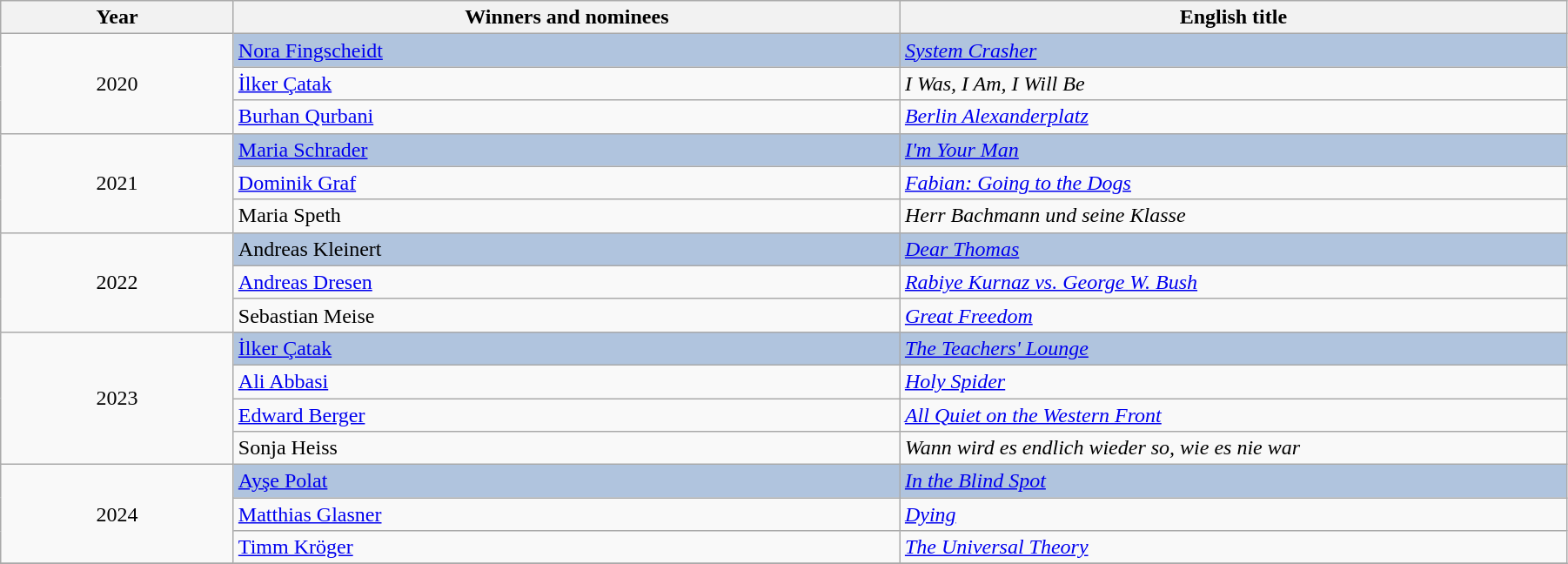<table class="wikitable" width="95%">
<tr>
<th width="100"><strong>Year</strong></th>
<th width="300"><strong>Winners and nominees</strong></th>
<th width="300"><strong>English title</strong></th>
</tr>
<tr>
<td rowspan="3" style="text-align:center;">2020</td>
<td style="background:#B0C4DE;"><a href='#'>Nora Fingscheidt</a></td>
<td style="background:#B0C4DE;"><em><a href='#'>System Crasher</a></em></td>
</tr>
<tr>
<td><a href='#'>İlker Çatak</a></td>
<td><em>I Was, I Am, I Will Be</em></td>
</tr>
<tr>
<td><a href='#'>Burhan Qurbani</a></td>
<td><em><a href='#'>Berlin Alexanderplatz</a></em></td>
</tr>
<tr>
<td rowspan="3" style="text-align:center;">2021</td>
<td style="background:#B0C4DE;"><a href='#'>Maria Schrader</a></td>
<td style="background:#B0C4DE;"><em><a href='#'>I'm Your Man</a></em></td>
</tr>
<tr>
<td><a href='#'>Dominik Graf</a></td>
<td><em><a href='#'>Fabian: Going to the Dogs</a></em></td>
</tr>
<tr>
<td>Maria Speth</td>
<td><em>Herr Bachmann und seine Klasse</em></td>
</tr>
<tr>
<td rowspan="3" style="text-align:center;">2022</td>
<td style="background:#B0C4DE;">Andreas Kleinert</td>
<td style="background:#B0C4DE;"><em><a href='#'>Dear Thomas</a></em></td>
</tr>
<tr>
<td><a href='#'>Andreas Dresen</a></td>
<td><em><a href='#'>Rabiye Kurnaz vs. George W. Bush</a></em></td>
</tr>
<tr>
<td>Sebastian Meise</td>
<td><em><a href='#'>Great Freedom</a></em></td>
</tr>
<tr>
<td rowspan="4" style="text-align:center;">2023</td>
<td style="background:#B0C4DE;"><a href='#'>İlker Çatak</a></td>
<td style="background:#B0C4DE;"><em><a href='#'>The Teachers' Lounge</a></em></td>
</tr>
<tr>
<td><a href='#'>Ali Abbasi</a></td>
<td><em><a href='#'>Holy Spider</a></em></td>
</tr>
<tr>
<td><a href='#'>Edward Berger</a></td>
<td><em><a href='#'>All Quiet on the Western Front</a></em></td>
</tr>
<tr>
<td>Sonja Heiss</td>
<td><em>Wann wird es endlich wieder so, wie es nie war</em></td>
</tr>
<tr>
<td rowspan="3" style="text-align:center;">2024</td>
<td style="background:#B0C4DE;"><a href='#'>Ayşe Polat</a></td>
<td style="background:#B0C4DE;"><em><a href='#'>In the Blind Spot</a></em></td>
</tr>
<tr>
<td><a href='#'>Matthias Glasner</a></td>
<td><em><a href='#'>Dying</a></em></td>
</tr>
<tr>
<td><a href='#'>Timm Kröger</a></td>
<td><em><a href='#'>The Universal Theory</a></em></td>
</tr>
<tr>
</tr>
</table>
